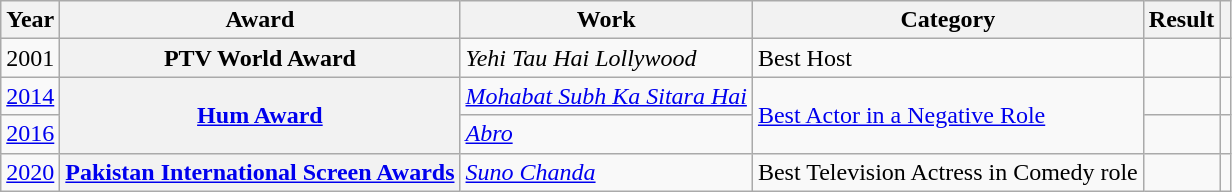<table class="wikitable plainrowheaders">
<tr>
<th>Year</th>
<th>Award</th>
<th>Work</th>
<th>Category</th>
<th>Result</th>
<th></th>
</tr>
<tr>
<td>2001</td>
<th scope=row>PTV World Award</th>
<td><em>Yehi Tau Hai Lollywood</em></td>
<td>Best Host</td>
<td></td>
<td></td>
</tr>
<tr>
<td><a href='#'>2014</a></td>
<th rowspan="2" scope=row><a href='#'>Hum Award</a></th>
<td><em><a href='#'>Mohabat Subh Ka Sitara Hai</a></em></td>
<td rowspan="2"><a href='#'>Best Actor in a Negative Role</a></td>
<td></td>
<td></td>
</tr>
<tr>
<td><a href='#'>2016</a></td>
<td><em><a href='#'>Abro</a></em></td>
<td></td>
<td></td>
</tr>
<tr>
<td><a href='#'>2020</a></td>
<th scope=row><a href='#'>Pakistan International Screen Awards</a></th>
<td><em><a href='#'>Suno Chanda</a></em></td>
<td>Best Television Actress in Comedy role</td>
<td></td>
<td></td>
</tr>
</table>
